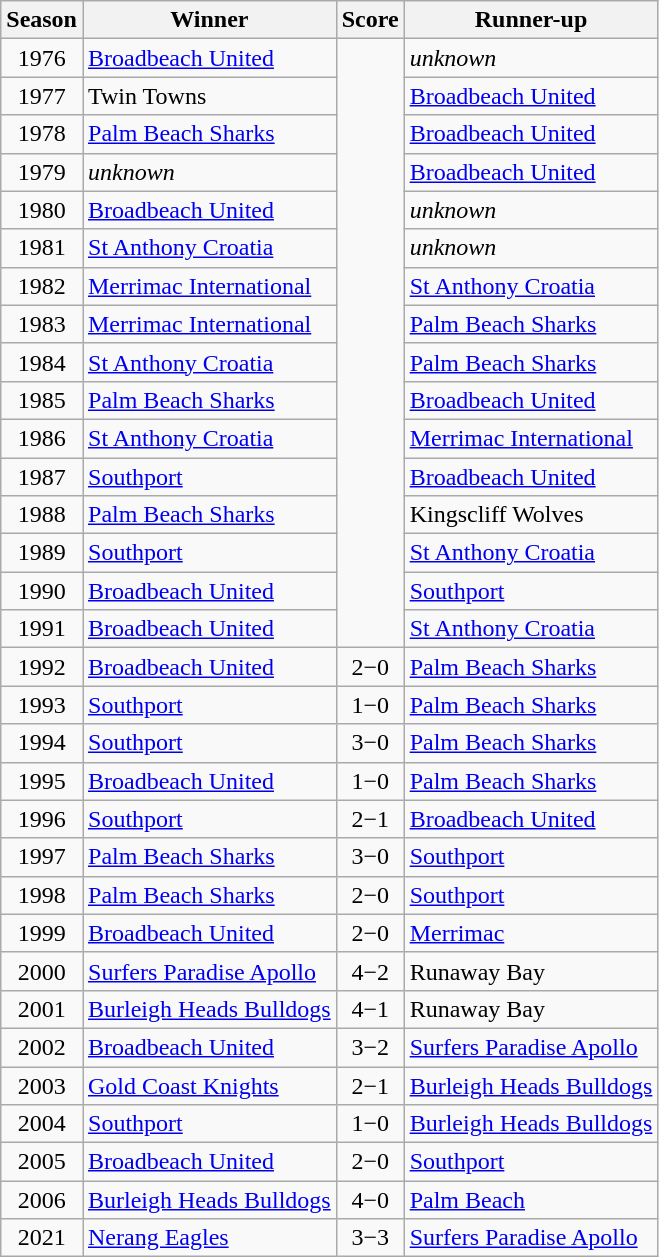<table class="wikitable">
<tr>
<th>Season</th>
<th>Winner</th>
<th>Score</th>
<th>Runner-up</th>
</tr>
<tr>
<td style="text-align:center;">1976</td>
<td><a href='#'>Broadbeach United</a></td>
<td rowspan="16"></td>
<td><em>unknown</em></td>
</tr>
<tr>
<td style="text-align:center;">1977</td>
<td>Twin Towns</td>
<td><a href='#'>Broadbeach United</a></td>
</tr>
<tr>
<td style="text-align:center;">1978</td>
<td><a href='#'>Palm Beach Sharks</a></td>
<td><a href='#'>Broadbeach United</a></td>
</tr>
<tr>
<td style="text-align:center;">1979</td>
<td><em>unknown</em></td>
<td><a href='#'>Broadbeach United</a></td>
</tr>
<tr>
<td style="text-align:center;">1980</td>
<td><a href='#'>Broadbeach United</a></td>
<td><em>unknown</em></td>
</tr>
<tr>
<td style="text-align:center;">1981</td>
<td><a href='#'>St Anthony Croatia</a></td>
<td><em>unknown</em></td>
</tr>
<tr>
<td style="text-align:center;">1982</td>
<td><a href='#'>Merrimac International</a></td>
<td><a href='#'>St Anthony Croatia</a></td>
</tr>
<tr>
<td style="text-align:center;">1983</td>
<td><a href='#'>Merrimac International</a></td>
<td><a href='#'>Palm Beach Sharks</a></td>
</tr>
<tr>
<td style="text-align:center;">1984</td>
<td><a href='#'>St Anthony Croatia</a></td>
<td><a href='#'>Palm Beach Sharks</a></td>
</tr>
<tr>
<td style="text-align:center;">1985</td>
<td><a href='#'>Palm Beach Sharks</a></td>
<td><a href='#'>Broadbeach United</a></td>
</tr>
<tr>
<td style="text-align:center;">1986</td>
<td><a href='#'>St Anthony Croatia</a></td>
<td><a href='#'>Merrimac International</a></td>
</tr>
<tr>
<td style="text-align:center;">1987</td>
<td><a href='#'>Southport</a></td>
<td><a href='#'>Broadbeach United</a></td>
</tr>
<tr>
<td style="text-align:center;">1988</td>
<td><a href='#'>Palm Beach Sharks</a></td>
<td>Kingscliff Wolves</td>
</tr>
<tr>
<td style="text-align:center;">1989</td>
<td><a href='#'>Southport</a></td>
<td><a href='#'>St Anthony Croatia</a></td>
</tr>
<tr>
<td style="text-align:center;">1990</td>
<td><a href='#'>Broadbeach United</a></td>
<td><a href='#'>Southport</a></td>
</tr>
<tr>
<td style="text-align:center;">1991</td>
<td><a href='#'>Broadbeach United</a></td>
<td><a href='#'>St Anthony Croatia</a></td>
</tr>
<tr>
<td style="text-align:center;">1992</td>
<td><a href='#'>Broadbeach United</a></td>
<td style="text-align:center;">2−0</td>
<td><a href='#'>Palm Beach Sharks</a></td>
</tr>
<tr>
<td style="text-align:center;">1993</td>
<td><a href='#'>Southport</a></td>
<td style="text-align:center;">1−0</td>
<td><a href='#'>Palm Beach Sharks</a></td>
</tr>
<tr>
<td style="text-align:center;">1994</td>
<td><a href='#'>Southport</a></td>
<td style="text-align:center;">3−0</td>
<td><a href='#'>Palm Beach Sharks</a></td>
</tr>
<tr>
<td style="text-align:center;">1995</td>
<td><a href='#'>Broadbeach United</a></td>
<td style="text-align:center;">1−0</td>
<td><a href='#'>Palm Beach Sharks</a></td>
</tr>
<tr>
<td style="text-align:center;">1996</td>
<td><a href='#'>Southport</a></td>
<td style="text-align:center;">2−1</td>
<td><a href='#'>Broadbeach United</a></td>
</tr>
<tr>
<td style="text-align:center;">1997</td>
<td><a href='#'>Palm Beach Sharks</a></td>
<td style="text-align:center;">3−0</td>
<td><a href='#'>Southport</a></td>
</tr>
<tr>
<td style="text-align:center;">1998</td>
<td><a href='#'>Palm Beach Sharks</a></td>
<td style="text-align:center;">2−0</td>
<td><a href='#'>Southport</a></td>
</tr>
<tr>
<td style="text-align:center;">1999</td>
<td><a href='#'>Broadbeach United</a></td>
<td style="text-align:center;">2−0</td>
<td><a href='#'>Merrimac</a></td>
</tr>
<tr>
<td style="text-align:center;">2000</td>
<td><a href='#'>Surfers Paradise Apollo</a></td>
<td style="text-align:center;">4−2</td>
<td>Runaway Bay</td>
</tr>
<tr>
<td style="text-align:center;">2001</td>
<td><a href='#'>Burleigh Heads Bulldogs</a></td>
<td style="text-align:center;">4−1</td>
<td>Runaway Bay</td>
</tr>
<tr>
<td style="text-align:center;">2002</td>
<td><a href='#'>Broadbeach United</a></td>
<td style="text-align:center;">3−2</td>
<td><a href='#'>Surfers Paradise Apollo</a></td>
</tr>
<tr>
<td style="text-align:center;">2003</td>
<td><a href='#'>Gold Coast Knights</a></td>
<td style="text-align:center;">2−1</td>
<td><a href='#'>Burleigh Heads Bulldogs</a></td>
</tr>
<tr>
<td style="text-align:center;">2004</td>
<td><a href='#'>Southport</a></td>
<td style="text-align:center;">1−0</td>
<td><a href='#'>Burleigh Heads Bulldogs</a></td>
</tr>
<tr>
<td style="text-align:center;">2005</td>
<td><a href='#'>Broadbeach United</a></td>
<td style="text-align:center;">2−0</td>
<td><a href='#'>Southport</a></td>
</tr>
<tr>
<td style="text-align:center;">2006</td>
<td><a href='#'>Burleigh Heads Bulldogs</a></td>
<td style="text-align:center;">4−0</td>
<td><a href='#'>Palm Beach</a></td>
</tr>
<tr>
<td style="text-align:center;">2021</td>
<td><a href='#'>Nerang Eagles</a></td>
<td style="text-align:center;">3−3</td>
<td><a href='#'>Surfers Paradise Apollo</a></td>
</tr>
</table>
